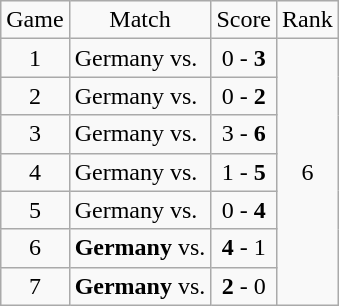<table class="wikitable">
<tr>
<td style="text-align:center;">Game</td>
<td style="text-align:center;">Match</td>
<td style="text-align:center;">Score</td>
<td style="text-align:center;">Rank</td>
</tr>
<tr>
<td style="text-align:center;">1</td>
<td>Germany vs. <strong></strong></td>
<td style="text-align:center;">0 - <strong>3</strong></td>
<td rowspan="7" style="text-align:center;">6</td>
</tr>
<tr>
<td style="text-align:center;">2</td>
<td>Germany vs. <strong></strong></td>
<td style="text-align:center;">0 - <strong>2</strong></td>
</tr>
<tr>
<td style="text-align:center;">3</td>
<td>Germany vs. <strong></strong></td>
<td style="text-align:center;">3 - <strong>6</strong></td>
</tr>
<tr>
<td style="text-align:center;">4</td>
<td>Germany vs. <strong></strong></td>
<td style="text-align:center;">1 - <strong>5</strong></td>
</tr>
<tr>
<td style="text-align:center;">5</td>
<td>Germany vs. <strong></strong></td>
<td style="text-align:center;">0 - <strong>4</strong></td>
</tr>
<tr>
<td style="text-align:center;">6</td>
<td><strong>Germany</strong> vs. </td>
<td style="text-align:center;"><strong>4</strong> - 1</td>
</tr>
<tr>
<td style="text-align:center;">7</td>
<td><strong>Germany</strong> vs. </td>
<td style="text-align:center;"><strong>2</strong> - 0</td>
</tr>
</table>
